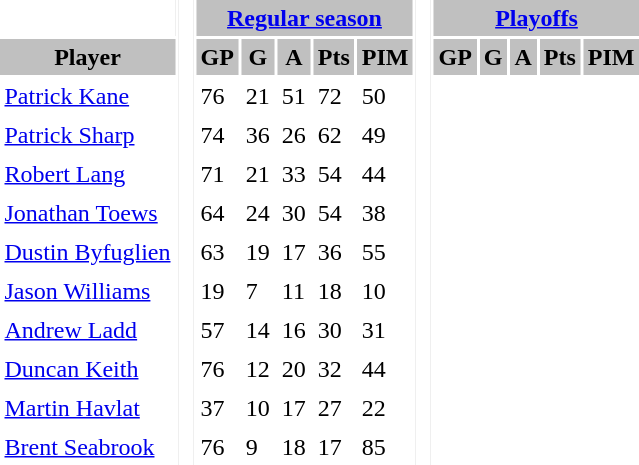<table BORDER="0" CELLPADDING="3" CELLSPACING="2" ID="Table1">
<tr ALIGN="center" bgcolor="#c0c0c0">
<th ALIGN="center" colspan="1" bgcolor="#ffffff"> </th>
<th ALIGN="center" rowspan="99" bgcolor="#ffffff"> </th>
<th ALIGN="center" colspan="5"><a href='#'>Regular season</a></th>
<th ALIGN="center" rowspan="99" bgcolor="#ffffff"> </th>
<th ALIGN="center" colspan="5"><a href='#'>Playoffs</a></th>
</tr>
<tr ALIGN="center" bgcolor="#c0c0c0">
<th ALIGN="center">Player</th>
<th ALIGN="center">GP</th>
<th ALIGN="center">G</th>
<th ALIGN="center">A</th>
<th ALIGN="center">Pts</th>
<th ALIGN="center">PIM</th>
<th ALIGN="center">GP</th>
<th ALIGN="center">G</th>
<th ALIGN="center">A</th>
<th ALIGN="center">Pts</th>
<th ALIGN="center">PIM</th>
</tr>
<tr>
<td><a href='#'>Patrick Kane</a></td>
<td>76</td>
<td>21</td>
<td>51</td>
<td>72</td>
<td>50</td>
</tr>
<tr>
<td><a href='#'>Patrick Sharp</a></td>
<td>74</td>
<td>36</td>
<td>26</td>
<td>62</td>
<td>49</td>
</tr>
<tr>
<td><a href='#'>Robert Lang</a></td>
<td>71</td>
<td>21</td>
<td>33</td>
<td>54</td>
<td>44</td>
</tr>
<tr>
<td><a href='#'>Jonathan Toews</a></td>
<td>64</td>
<td>24</td>
<td>30</td>
<td>54</td>
<td>38</td>
</tr>
<tr>
<td><a href='#'>Dustin Byfuglien</a></td>
<td>63</td>
<td>19</td>
<td>17</td>
<td>36</td>
<td>55</td>
</tr>
<tr>
<td><a href='#'>Jason Williams</a></td>
<td>19</td>
<td>7</td>
<td>11</td>
<td>18</td>
<td>10</td>
</tr>
<tr>
<td><a href='#'>Andrew Ladd</a></td>
<td>57</td>
<td>14</td>
<td>16</td>
<td>30</td>
<td>31</td>
</tr>
<tr>
<td><a href='#'>Duncan Keith</a></td>
<td>76</td>
<td>12</td>
<td>20</td>
<td>32</td>
<td>44</td>
</tr>
<tr>
<td><a href='#'>Martin Havlat</a></td>
<td>37</td>
<td>10</td>
<td>17</td>
<td>27</td>
<td>22</td>
</tr>
<tr>
<td><a href='#'>Brent Seabrook</a></td>
<td>76</td>
<td>9</td>
<td>18</td>
<td>17</td>
<td>85</td>
</tr>
</table>
